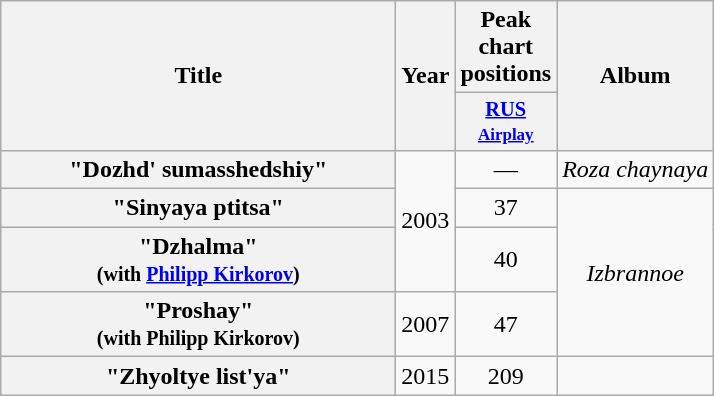<table class="wikitable plainrowheaders" style="text-align:center;">
<tr>
<th scope="col" rowspan="2" style="width:16em;">Title</th>
<th scope="col" rowspan="2" style="width:1em;">Year</th>
<th scope="col">Peak chart positions</th>
<th scope="col" rowspan="2">Album</th>
</tr>
<tr>
<th scope="col" style="width:3em;font-size:85%;"><a href='#'>RUS<br><small>Airplay</small></a><br></th>
</tr>
<tr>
<th scope="row">"Dozhd' sumasshedshiy"</th>
<td rowspan="3">2003</td>
<td>—</td>
<td><em>Roza chaynaya</em></td>
</tr>
<tr>
<th scope="row">"Sinyaya ptitsa"</th>
<td>37</td>
<td rowspan="3"><em>Izbrannoe</em></td>
</tr>
<tr>
<th scope="row">"Dzhalma" <br><small>(with <a href='#'>Philipp Kirkorov</a>)</small></th>
<td>40</td>
</tr>
<tr>
<th scope="row">"Proshay" <br><small>(with Philipp Kirkorov)</small></th>
<td>2007</td>
<td>47</td>
</tr>
<tr>
<th scope="row">"Zhyoltye list'ya"</th>
<td>2015</td>
<td>209</td>
<td></td>
</tr>
</table>
